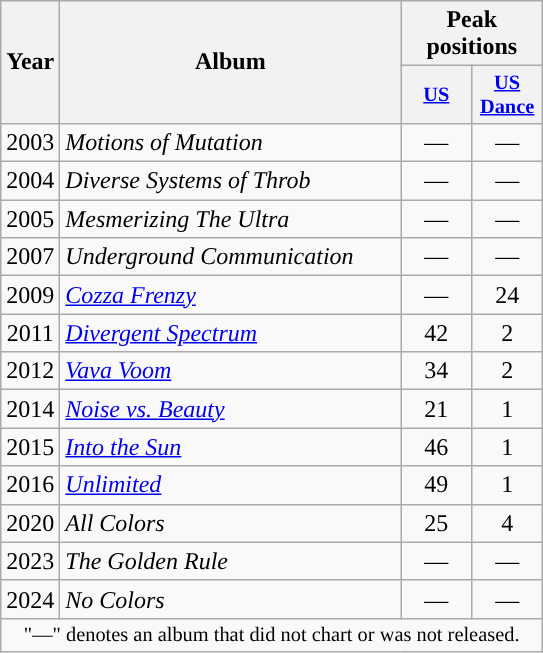<table class="wikitable plainrowheaders">
<tr>
<th rowspan="2" align="center" width="10">Year</th>
<th rowspan="2" align="center" width="220">Album</th>
<th colspan="2" align="center" width="20">Peak positions</th>
</tr>
<tr>
<th scope="col" style="width:3em;font-size:85%;"><a href='#'>US</a><br></th>
<th scope="col" style="width:3em;font-size:85%;"><a href='#'>US<br>Dance</a><br></th>
</tr>
<tr>
<td style="text-align:center;">2003</td>
<td><em>Motions of Mutation</em></td>
<td style="text-align:center;">—</td>
<td style="text-align:center;">—</td>
</tr>
<tr>
<td style="text-align:center;">2004</td>
<td><em>Diverse Systems of Throb</em></td>
<td style="text-align:center;">—</td>
<td style="text-align:center;">—</td>
</tr>
<tr>
<td style="text-align:center;">2005</td>
<td><em>Mesmerizing The Ultra</em></td>
<td style="text-align:center;">—</td>
<td style="text-align:center;">—</td>
</tr>
<tr>
<td style="text-align:center;">2007</td>
<td><em>Underground Communication</em></td>
<td style="text-align:center;">—</td>
<td style="text-align:center;">—</td>
</tr>
<tr>
<td style="text-align:center;">2009</td>
<td><em><a href='#'>Cozza Frenzy</a></em></td>
<td style="text-align:center;">—</td>
<td style="text-align:center;">24</td>
</tr>
<tr>
<td style="text-align:center;">2011</td>
<td><em><a href='#'>Divergent Spectrum</a></em></td>
<td style="text-align:center;">42</td>
<td style="text-align:center;">2</td>
</tr>
<tr>
<td style="text-align:center;">2012</td>
<td><em><a href='#'>Vava Voom</a></em></td>
<td style="text-align:center;">34</td>
<td style="text-align:center;">2</td>
</tr>
<tr>
<td style="text-align:center;">2014</td>
<td><em><a href='#'>Noise vs. Beauty</a></em></td>
<td style="text-align:center;">21</td>
<td style="text-align:center;">1</td>
</tr>
<tr>
<td style="text-align:center;">2015</td>
<td><em><a href='#'>Into the Sun</a></em></td>
<td style="text-align:center;">46</td>
<td style="text-align:center;">1</td>
</tr>
<tr>
<td style="text-align:center;">2016</td>
<td><em><a href='#'>Unlimited</a></em></td>
<td style="text-align:center;">49</td>
<td style="text-align:center;">1</td>
</tr>
<tr>
<td style="text-align:center;">2020</td>
<td><em>All Colors</em></td>
<td style="text-align:center;">25</td>
<td style="text-align:center;">4</td>
</tr>
<tr>
<td>2023</td>
<td><em>The Golden Rule</em></td>
<td style="text-align:center;">—</td>
<td style="text-align:center;">—</td>
</tr>
<tr>
<td>2024</td>
<td><em>No Colors</em></td>
<td style="text-align:center;">—</td>
<td style="text-align:center;">—</td>
</tr>
<tr>
<td colspan="4" style="text-align:center;font-size:85%">"—" denotes an album that did not chart or was not released.</td>
</tr>
</table>
